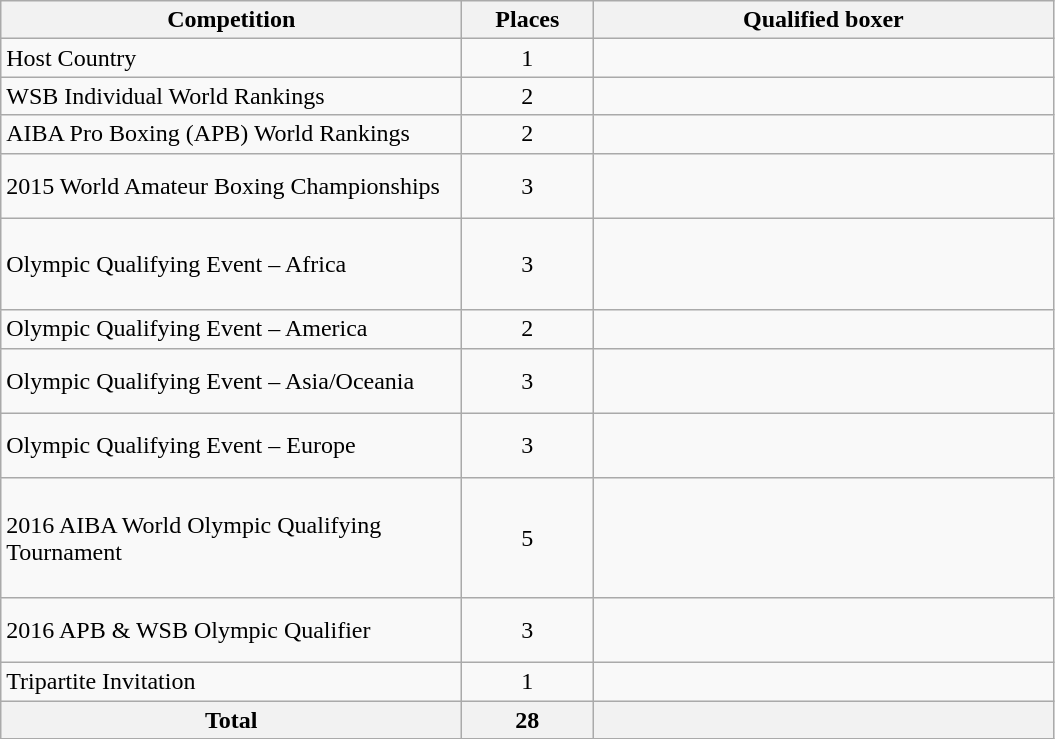<table class=wikitable>
<tr>
<th width=300>Competition</th>
<th width=80>Places</th>
<th width=300>Qualified boxer</th>
</tr>
<tr>
<td>Host Country</td>
<td align="center">1</td>
<td></td>
</tr>
<tr>
<td>WSB Individual World Rankings</td>
<td align="center">2</td>
<td><br></td>
</tr>
<tr>
<td>AIBA Pro Boxing (APB) World Rankings</td>
<td align="center">2</td>
<td><br></td>
</tr>
<tr>
<td>2015 World Amateur Boxing Championships</td>
<td align="center">3</td>
<td><br><br></td>
</tr>
<tr>
<td>Olympic Qualifying Event – Africa</td>
<td align="center">3</td>
<td><s></s><br><br><br></td>
</tr>
<tr>
<td>Olympic Qualifying Event – America</td>
<td align="center">2</td>
<td> <br> </td>
</tr>
<tr>
<td>Olympic Qualifying Event – Asia/Oceania</td>
<td align="center">3</td>
<td><br><br></td>
</tr>
<tr>
<td>Olympic Qualifying Event – Europe</td>
<td align="center">3</td>
<td><br><br></td>
</tr>
<tr>
<td>2016 AIBA World Olympic Qualifying Tournament</td>
<td align="center">5</td>
<td><br><br><br><br></td>
</tr>
<tr>
<td>2016 APB & WSB Olympic Qualifier</td>
<td align="center">3</td>
<td><br><br></td>
</tr>
<tr>
<td>Tripartite Invitation</td>
<td align="center">1</td>
<td></td>
</tr>
<tr>
<th>Total</th>
<th>28</th>
<th></th>
</tr>
</table>
